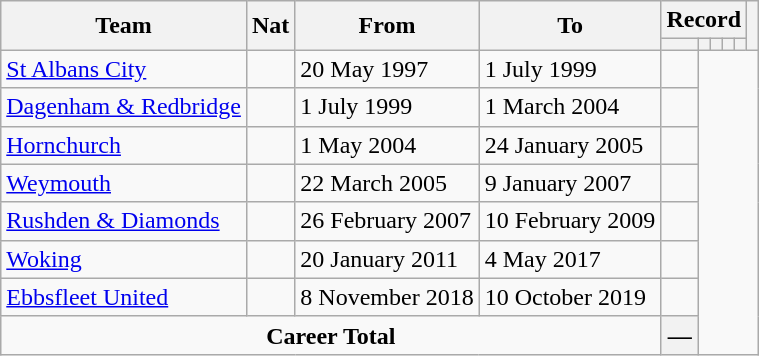<table class="wikitable" style="text-align: center">
<tr>
<th rowspan="2">Team</th>
<th rowspan="2">Nat</th>
<th rowspan="2">From</th>
<th rowspan="2">To</th>
<th colspan="5">Record</th>
<th rowspan=2></th>
</tr>
<tr>
<th></th>
<th></th>
<th></th>
<th></th>
<th></th>
</tr>
<tr>
<td align="left"><a href='#'>St Albans City</a></td>
<td></td>
<td align=left>20 May 1997</td>
<td align=left>1 July 1999<br></td>
<td></td>
</tr>
<tr>
<td align="left"><a href='#'>Dagenham & Redbridge</a></td>
<td></td>
<td align=left>1 July 1999</td>
<td align=left>1 March 2004<br></td>
<td></td>
</tr>
<tr>
<td align="left"><a href='#'>Hornchurch</a></td>
<td></td>
<td align=left>1 May 2004</td>
<td align=left>24 January 2005<br></td>
<td></td>
</tr>
<tr>
<td align="left"><a href='#'>Weymouth</a></td>
<td></td>
<td align=left>22 March 2005</td>
<td align=left>9 January 2007<br></td>
<td></td>
</tr>
<tr>
<td align="left"><a href='#'>Rushden & Diamonds</a></td>
<td></td>
<td align=left>26 February 2007</td>
<td align=lef5>10 February 2009<br></td>
<td></td>
</tr>
<tr>
<td align="left"><a href='#'>Woking</a></td>
<td></td>
<td align=left>20 January 2011</td>
<td align=left>4 May 2017<br></td>
<td></td>
</tr>
<tr>
<td align="left"><a href='#'>Ebbsfleet United</a></td>
<td></td>
<td align=left>8 November 2018</td>
<td align=left>10 October 2019<br></td>
<td></td>
</tr>
<tr>
<td colspan=4><strong>Career Total</strong><br></td>
<th>—</th>
</tr>
</table>
